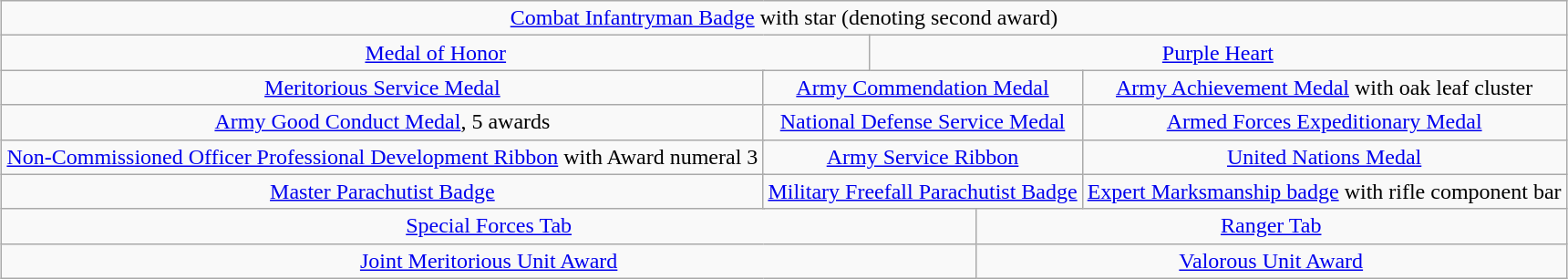<table class="wikitable" style="margin:1em auto; text-align:center;">
<tr>
<td colspan="12"><a href='#'>Combat Infantryman Badge</a> with star (denoting second award)</td>
</tr>
<tr>
<td colspan="5"><a href='#'>Medal of Honor</a></td>
<td colspan="5"><a href='#'>Purple Heart</a></td>
</tr>
<tr>
<td colspan="4"><a href='#'>Meritorious Service Medal</a></td>
<td colspan="4"><a href='#'>Army Commendation Medal</a></td>
<td colspan="4"><a href='#'>Army Achievement Medal</a> with oak leaf cluster</td>
</tr>
<tr>
<td colspan="4"><a href='#'>Army Good Conduct Medal</a>, 5 awards</td>
<td colspan="4"><a href='#'>National Defense Service Medal</a></td>
<td colspan="4"><a href='#'>Armed Forces Expeditionary Medal</a></td>
</tr>
<tr>
<td colspan="4"><a href='#'>Non-Commissioned Officer Professional Development Ribbon</a> with Award numeral 3</td>
<td colspan="4"><a href='#'>Army Service Ribbon</a></td>
<td colspan="4"><a href='#'>United Nations Medal</a></td>
</tr>
<tr>
<td colspan="4"><a href='#'>Master Parachutist Badge</a></td>
<td colspan="4"><a href='#'>Military Freefall Parachutist Badge</a></td>
<td colspan="4"><a href='#'>Expert Marksmanship badge</a> with rifle component bar</td>
</tr>
<tr>
<td colspan="6"><a href='#'>Special Forces Tab</a></td>
<td colspan="6"><a href='#'>Ranger Tab</a></td>
</tr>
<tr>
<td colspan="6"><a href='#'>Joint Meritorious Unit Award</a></td>
<td colspan="6"><a href='#'>Valorous Unit Award</a></td>
</tr>
</table>
